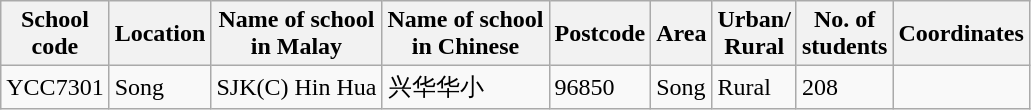<table class="wikitable sortable">
<tr>
<th>School<br>code</th>
<th>Location</th>
<th>Name of school<br>in Malay</th>
<th>Name of school<br>in Chinese</th>
<th>Postcode</th>
<th>Area</th>
<th>Urban/<br>Rural</th>
<th>No. of<br>students</th>
<th>Coordinates</th>
</tr>
<tr>
<td>YCC7301</td>
<td>Song</td>
<td>SJK(C) Hin Hua</td>
<td>兴华华小</td>
<td>96850</td>
<td>Song</td>
<td>Rural</td>
<td>208</td>
<td></td>
</tr>
</table>
